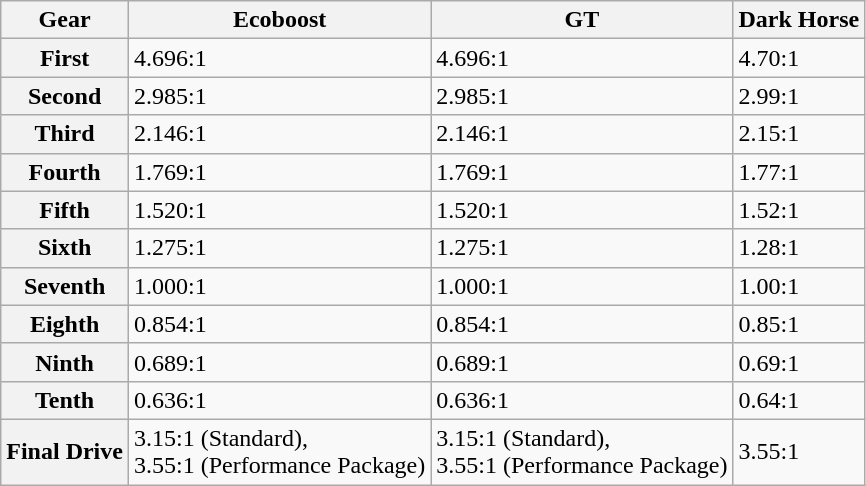<table class="wikitable defaultcenter">
<tr>
<th>Gear</th>
<th>Ecoboost</th>
<th>GT</th>
<th>Dark Horse</th>
</tr>
<tr>
<th>First</th>
<td>4.696:1</td>
<td>4.696:1</td>
<td>4.70:1</td>
</tr>
<tr>
<th>Second</th>
<td>2.985:1</td>
<td>2.985:1</td>
<td>2.99:1</td>
</tr>
<tr>
<th>Third</th>
<td>2.146:1</td>
<td>2.146:1</td>
<td>2.15:1</td>
</tr>
<tr>
<th>Fourth</th>
<td>1.769:1</td>
<td>1.769:1</td>
<td>1.77:1</td>
</tr>
<tr>
<th>Fifth</th>
<td>1.520:1</td>
<td>1.520:1</td>
<td>1.52:1</td>
</tr>
<tr>
<th>Sixth</th>
<td>1.275:1</td>
<td>1.275:1</td>
<td>1.28:1</td>
</tr>
<tr>
<th>Seventh</th>
<td>1.000:1</td>
<td>1.000:1</td>
<td>1.00:1</td>
</tr>
<tr>
<th>Eighth</th>
<td>0.854:1</td>
<td>0.854:1</td>
<td>0.85:1</td>
</tr>
<tr>
<th>Ninth</th>
<td>0.689:1</td>
<td>0.689:1</td>
<td>0.69:1</td>
</tr>
<tr>
<th>Tenth</th>
<td>0.636:1</td>
<td>0.636:1</td>
<td>0.64:1</td>
</tr>
<tr>
<th>Final Drive</th>
<td>3.15:1 (Standard),<br>3.55:1 (Performance Package)</td>
<td>3.15:1 (Standard),<br>3.55:1 (Performance Package)</td>
<td>3.55:1</td>
</tr>
</table>
